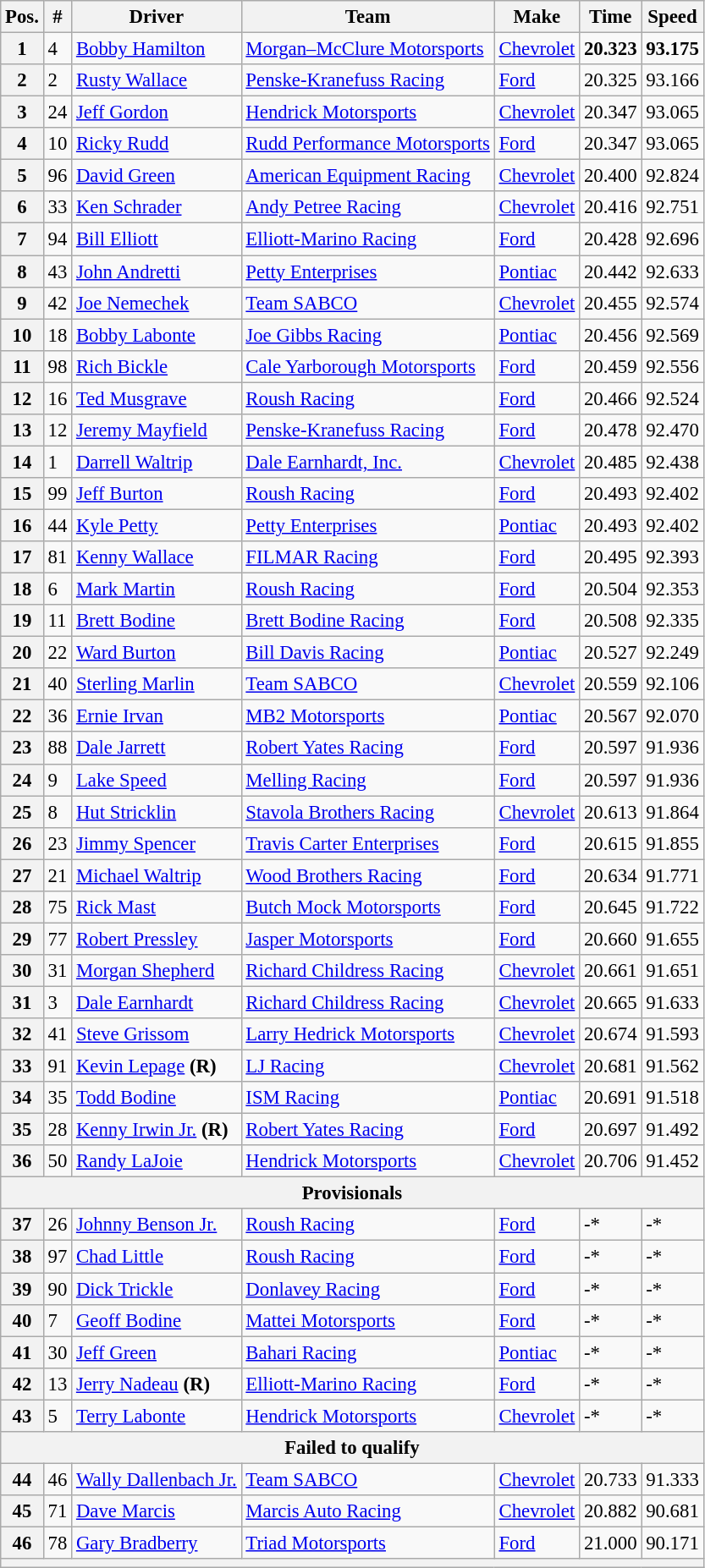<table class="wikitable" style="font-size:95%">
<tr>
<th>Pos.</th>
<th>#</th>
<th>Driver</th>
<th>Team</th>
<th>Make</th>
<th>Time</th>
<th>Speed</th>
</tr>
<tr>
<th>1</th>
<td>4</td>
<td><a href='#'>Bobby Hamilton</a></td>
<td><a href='#'>Morgan–McClure Motorsports</a></td>
<td><a href='#'>Chevrolet</a></td>
<td><strong>20.323</strong></td>
<td><strong>93.175</strong></td>
</tr>
<tr>
<th>2</th>
<td>2</td>
<td><a href='#'>Rusty Wallace</a></td>
<td><a href='#'>Penske-Kranefuss Racing</a></td>
<td><a href='#'>Ford</a></td>
<td>20.325</td>
<td>93.166</td>
</tr>
<tr>
<th>3</th>
<td>24</td>
<td><a href='#'>Jeff Gordon</a></td>
<td><a href='#'>Hendrick Motorsports</a></td>
<td><a href='#'>Chevrolet</a></td>
<td>20.347</td>
<td>93.065</td>
</tr>
<tr>
<th>4</th>
<td>10</td>
<td><a href='#'>Ricky Rudd</a></td>
<td><a href='#'>Rudd Performance Motorsports</a></td>
<td><a href='#'>Ford</a></td>
<td>20.347</td>
<td>93.065</td>
</tr>
<tr>
<th>5</th>
<td>96</td>
<td><a href='#'>David Green</a></td>
<td><a href='#'>American Equipment Racing</a></td>
<td><a href='#'>Chevrolet</a></td>
<td>20.400</td>
<td>92.824</td>
</tr>
<tr>
<th>6</th>
<td>33</td>
<td><a href='#'>Ken Schrader</a></td>
<td><a href='#'>Andy Petree Racing</a></td>
<td><a href='#'>Chevrolet</a></td>
<td>20.416</td>
<td>92.751</td>
</tr>
<tr>
<th>7</th>
<td>94</td>
<td><a href='#'>Bill Elliott</a></td>
<td><a href='#'>Elliott-Marino Racing</a></td>
<td><a href='#'>Ford</a></td>
<td>20.428</td>
<td>92.696</td>
</tr>
<tr>
<th>8</th>
<td>43</td>
<td><a href='#'>John Andretti</a></td>
<td><a href='#'>Petty Enterprises</a></td>
<td><a href='#'>Pontiac</a></td>
<td>20.442</td>
<td>92.633</td>
</tr>
<tr>
<th>9</th>
<td>42</td>
<td><a href='#'>Joe Nemechek</a></td>
<td><a href='#'>Team SABCO</a></td>
<td><a href='#'>Chevrolet</a></td>
<td>20.455</td>
<td>92.574</td>
</tr>
<tr>
<th>10</th>
<td>18</td>
<td><a href='#'>Bobby Labonte</a></td>
<td><a href='#'>Joe Gibbs Racing</a></td>
<td><a href='#'>Pontiac</a></td>
<td>20.456</td>
<td>92.569</td>
</tr>
<tr>
<th>11</th>
<td>98</td>
<td><a href='#'>Rich Bickle</a></td>
<td><a href='#'>Cale Yarborough Motorsports</a></td>
<td><a href='#'>Ford</a></td>
<td>20.459</td>
<td>92.556</td>
</tr>
<tr>
<th>12</th>
<td>16</td>
<td><a href='#'>Ted Musgrave</a></td>
<td><a href='#'>Roush Racing</a></td>
<td><a href='#'>Ford</a></td>
<td>20.466</td>
<td>92.524</td>
</tr>
<tr>
<th>13</th>
<td>12</td>
<td><a href='#'>Jeremy Mayfield</a></td>
<td><a href='#'>Penske-Kranefuss Racing</a></td>
<td><a href='#'>Ford</a></td>
<td>20.478</td>
<td>92.470</td>
</tr>
<tr>
<th>14</th>
<td>1</td>
<td><a href='#'>Darrell Waltrip</a></td>
<td><a href='#'>Dale Earnhardt, Inc.</a></td>
<td><a href='#'>Chevrolet</a></td>
<td>20.485</td>
<td>92.438</td>
</tr>
<tr>
<th>15</th>
<td>99</td>
<td><a href='#'>Jeff Burton</a></td>
<td><a href='#'>Roush Racing</a></td>
<td><a href='#'>Ford</a></td>
<td>20.493</td>
<td>92.402</td>
</tr>
<tr>
<th>16</th>
<td>44</td>
<td><a href='#'>Kyle Petty</a></td>
<td><a href='#'>Petty Enterprises</a></td>
<td><a href='#'>Pontiac</a></td>
<td>20.493</td>
<td>92.402</td>
</tr>
<tr>
<th>17</th>
<td>81</td>
<td><a href='#'>Kenny Wallace</a></td>
<td><a href='#'>FILMAR Racing</a></td>
<td><a href='#'>Ford</a></td>
<td>20.495</td>
<td>92.393</td>
</tr>
<tr>
<th>18</th>
<td>6</td>
<td><a href='#'>Mark Martin</a></td>
<td><a href='#'>Roush Racing</a></td>
<td><a href='#'>Ford</a></td>
<td>20.504</td>
<td>92.353</td>
</tr>
<tr>
<th>19</th>
<td>11</td>
<td><a href='#'>Brett Bodine</a></td>
<td><a href='#'>Brett Bodine Racing</a></td>
<td><a href='#'>Ford</a></td>
<td>20.508</td>
<td>92.335</td>
</tr>
<tr>
<th>20</th>
<td>22</td>
<td><a href='#'>Ward Burton</a></td>
<td><a href='#'>Bill Davis Racing</a></td>
<td><a href='#'>Pontiac</a></td>
<td>20.527</td>
<td>92.249</td>
</tr>
<tr>
<th>21</th>
<td>40</td>
<td><a href='#'>Sterling Marlin</a></td>
<td><a href='#'>Team SABCO</a></td>
<td><a href='#'>Chevrolet</a></td>
<td>20.559</td>
<td>92.106</td>
</tr>
<tr>
<th>22</th>
<td>36</td>
<td><a href='#'>Ernie Irvan</a></td>
<td><a href='#'>MB2 Motorsports</a></td>
<td><a href='#'>Pontiac</a></td>
<td>20.567</td>
<td>92.070</td>
</tr>
<tr>
<th>23</th>
<td>88</td>
<td><a href='#'>Dale Jarrett</a></td>
<td><a href='#'>Robert Yates Racing</a></td>
<td><a href='#'>Ford</a></td>
<td>20.597</td>
<td>91.936</td>
</tr>
<tr>
<th>24</th>
<td>9</td>
<td><a href='#'>Lake Speed</a></td>
<td><a href='#'>Melling Racing</a></td>
<td><a href='#'>Ford</a></td>
<td>20.597</td>
<td>91.936</td>
</tr>
<tr>
<th>25</th>
<td>8</td>
<td><a href='#'>Hut Stricklin</a></td>
<td><a href='#'>Stavola Brothers Racing</a></td>
<td><a href='#'>Chevrolet</a></td>
<td>20.613</td>
<td>91.864</td>
</tr>
<tr>
<th>26</th>
<td>23</td>
<td><a href='#'>Jimmy Spencer</a></td>
<td><a href='#'>Travis Carter Enterprises</a></td>
<td><a href='#'>Ford</a></td>
<td>20.615</td>
<td>91.855</td>
</tr>
<tr>
<th>27</th>
<td>21</td>
<td><a href='#'>Michael Waltrip</a></td>
<td><a href='#'>Wood Brothers Racing</a></td>
<td><a href='#'>Ford</a></td>
<td>20.634</td>
<td>91.771</td>
</tr>
<tr>
<th>28</th>
<td>75</td>
<td><a href='#'>Rick Mast</a></td>
<td><a href='#'>Butch Mock Motorsports</a></td>
<td><a href='#'>Ford</a></td>
<td>20.645</td>
<td>91.722</td>
</tr>
<tr>
<th>29</th>
<td>77</td>
<td><a href='#'>Robert Pressley</a></td>
<td><a href='#'>Jasper Motorsports</a></td>
<td><a href='#'>Ford</a></td>
<td>20.660</td>
<td>91.655</td>
</tr>
<tr>
<th>30</th>
<td>31</td>
<td><a href='#'>Morgan Shepherd</a></td>
<td><a href='#'>Richard Childress Racing</a></td>
<td><a href='#'>Chevrolet</a></td>
<td>20.661</td>
<td>91.651</td>
</tr>
<tr>
<th>31</th>
<td>3</td>
<td><a href='#'>Dale Earnhardt</a></td>
<td><a href='#'>Richard Childress Racing</a></td>
<td><a href='#'>Chevrolet</a></td>
<td>20.665</td>
<td>91.633</td>
</tr>
<tr>
<th>32</th>
<td>41</td>
<td><a href='#'>Steve Grissom</a></td>
<td><a href='#'>Larry Hedrick Motorsports</a></td>
<td><a href='#'>Chevrolet</a></td>
<td>20.674</td>
<td>91.593</td>
</tr>
<tr>
<th>33</th>
<td>91</td>
<td><a href='#'>Kevin Lepage</a> <strong>(R)</strong></td>
<td><a href='#'>LJ Racing</a></td>
<td><a href='#'>Chevrolet</a></td>
<td>20.681</td>
<td>91.562</td>
</tr>
<tr>
<th>34</th>
<td>35</td>
<td><a href='#'>Todd Bodine</a></td>
<td><a href='#'>ISM Racing</a></td>
<td><a href='#'>Pontiac</a></td>
<td>20.691</td>
<td>91.518</td>
</tr>
<tr>
<th>35</th>
<td>28</td>
<td><a href='#'>Kenny Irwin Jr.</a> <strong>(R)</strong></td>
<td><a href='#'>Robert Yates Racing</a></td>
<td><a href='#'>Ford</a></td>
<td>20.697</td>
<td>91.492</td>
</tr>
<tr>
<th>36</th>
<td>50</td>
<td><a href='#'>Randy LaJoie</a></td>
<td><a href='#'>Hendrick Motorsports</a></td>
<td><a href='#'>Chevrolet</a></td>
<td>20.706</td>
<td>91.452</td>
</tr>
<tr>
<th colspan="7">Provisionals</th>
</tr>
<tr>
<th>37</th>
<td>26</td>
<td><a href='#'>Johnny Benson Jr.</a></td>
<td><a href='#'>Roush Racing</a></td>
<td><a href='#'>Ford</a></td>
<td>-*</td>
<td>-*</td>
</tr>
<tr>
<th>38</th>
<td>97</td>
<td><a href='#'>Chad Little</a></td>
<td><a href='#'>Roush Racing</a></td>
<td><a href='#'>Ford</a></td>
<td>-*</td>
<td>-*</td>
</tr>
<tr>
<th>39</th>
<td>90</td>
<td><a href='#'>Dick Trickle</a></td>
<td><a href='#'>Donlavey Racing</a></td>
<td><a href='#'>Ford</a></td>
<td>-*</td>
<td>-*</td>
</tr>
<tr>
<th>40</th>
<td>7</td>
<td><a href='#'>Geoff Bodine</a></td>
<td><a href='#'>Mattei Motorsports</a></td>
<td><a href='#'>Ford</a></td>
<td>-*</td>
<td>-*</td>
</tr>
<tr>
<th>41</th>
<td>30</td>
<td><a href='#'>Jeff Green</a></td>
<td><a href='#'>Bahari Racing</a></td>
<td><a href='#'>Pontiac</a></td>
<td>-*</td>
<td>-*</td>
</tr>
<tr>
<th>42</th>
<td>13</td>
<td><a href='#'>Jerry Nadeau</a> <strong>(R)</strong></td>
<td><a href='#'>Elliott-Marino Racing</a></td>
<td><a href='#'>Ford</a></td>
<td>-*</td>
<td>-*</td>
</tr>
<tr>
<th>43</th>
<td>5</td>
<td><a href='#'>Terry Labonte</a></td>
<td><a href='#'>Hendrick Motorsports</a></td>
<td><a href='#'>Chevrolet</a></td>
<td>-*</td>
<td>-*</td>
</tr>
<tr>
<th colspan="7">Failed to qualify</th>
</tr>
<tr>
<th>44</th>
<td>46</td>
<td><a href='#'>Wally Dallenbach Jr.</a></td>
<td><a href='#'>Team SABCO</a></td>
<td><a href='#'>Chevrolet</a></td>
<td>20.733</td>
<td>91.333</td>
</tr>
<tr>
<th>45</th>
<td>71</td>
<td><a href='#'>Dave Marcis</a></td>
<td><a href='#'>Marcis Auto Racing</a></td>
<td><a href='#'>Chevrolet</a></td>
<td>20.882</td>
<td>90.681</td>
</tr>
<tr>
<th>46</th>
<td>78</td>
<td><a href='#'>Gary Bradberry</a></td>
<td><a href='#'>Triad Motorsports</a></td>
<td><a href='#'>Ford</a></td>
<td>21.000</td>
<td>90.171</td>
</tr>
<tr>
<th colspan="7"></th>
</tr>
</table>
